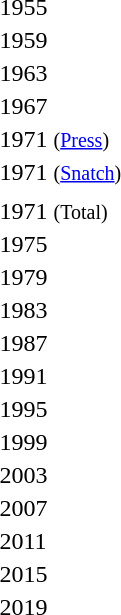<table>
<tr>
<td>1955</td>
<td></td>
<td></td>
<td></td>
</tr>
<tr>
<td>1959</td>
<td></td>
<td></td>
<td></td>
</tr>
<tr>
<td>1963</td>
<td></td>
<td></td>
<td></td>
</tr>
<tr>
<td>1967</td>
<td></td>
<td></td>
<td></td>
</tr>
<tr>
<td>1971 <small>(<a href='#'>Press</a>)</small></td>
<td></td>
<td></td>
<td></td>
</tr>
<tr>
<td>1971 <small>(<a href='#'>Snatch</a>)</small></td>
<td></td>
<td></td>
<td></td>
</tr>
<tr>
<td></td>
<td></td>
<td></td>
<td></td>
</tr>
<tr>
<td>1971 <small>(Total)</small></td>
<td></td>
<td></td>
<td></td>
</tr>
<tr>
<td>1975</td>
<td></td>
<td></td>
<td></td>
</tr>
<tr>
<td>1979</td>
<td></td>
<td></td>
<td></td>
</tr>
<tr>
<td>1983</td>
<td></td>
<td></td>
<td></td>
</tr>
<tr>
<td>1987</td>
<td></td>
<td></td>
<td></td>
</tr>
<tr>
<td>1991</td>
<td></td>
<td></td>
<td></td>
</tr>
<tr>
<td>1995</td>
<td></td>
<td></td>
<td></td>
</tr>
<tr>
<td>1999</td>
<td></td>
<td></td>
<td></td>
</tr>
<tr>
<td>2003</td>
<td></td>
<td></td>
<td></td>
</tr>
<tr>
<td>2007</td>
<td></td>
<td></td>
<td></td>
</tr>
<tr>
<td>2011<br></td>
<td></td>
<td></td>
<td></td>
</tr>
<tr>
<td>2015<br></td>
<td></td>
<td></td>
<td></td>
</tr>
<tr>
<td>2019<br></td>
<td></td>
<td></td>
<td></td>
</tr>
</table>
